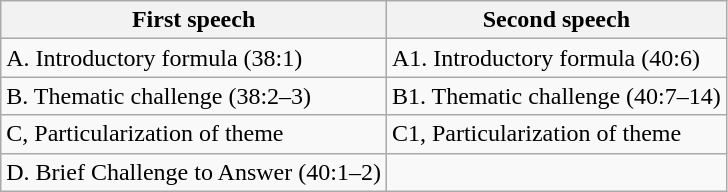<table class=wikitable>
<tr>
<th>First speech</th>
<th>Second speech</th>
</tr>
<tr>
<td>A. Introductory formula (38:1)</td>
<td>A1. Introductory formula (40:6)</td>
</tr>
<tr>
<td>B. Thematic challenge (38:2–3)<br></td>
<td>B1. Thematic challenge (40:7–14)<br></td>
</tr>
<tr>
<td>C, Particularization of theme<br></td>
<td>C1, Particularization of theme<br></td>
</tr>
<tr>
<td>D. Brief Challenge to Answer (40:1–2)</td>
</tr>
</table>
